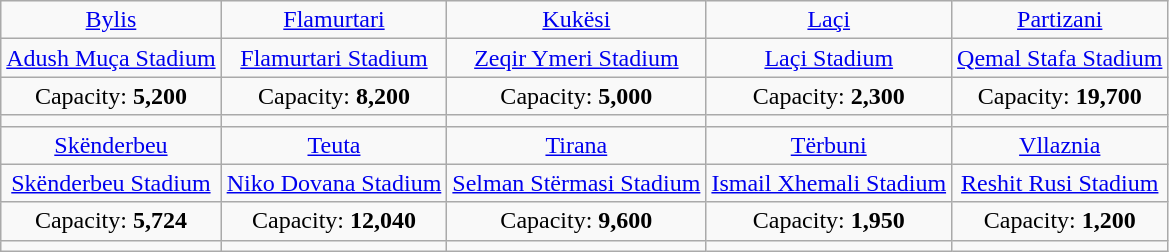<table class="wikitable" style="text-align:center">
<tr>
<td><a href='#'>Bylis</a></td>
<td><a href='#'>Flamurtari</a></td>
<td><a href='#'>Kukësi</a></td>
<td><a href='#'>Laçi</a></td>
<td><a href='#'>Partizani</a></td>
</tr>
<tr>
<td><a href='#'>Adush Muça Stadium</a></td>
<td><a href='#'>Flamurtari Stadium</a></td>
<td><a href='#'>Zeqir Ymeri Stadium</a></td>
<td><a href='#'>Laçi Stadium</a></td>
<td><a href='#'>Qemal Stafa Stadium</a></td>
</tr>
<tr>
<td>Capacity: <strong>5,200</strong></td>
<td>Capacity: <strong>8,200</strong></td>
<td>Capacity: <strong>5,000</strong></td>
<td>Capacity: <strong>2,300</strong></td>
<td>Capacity: <strong>19,700</strong></td>
</tr>
<tr>
<td></td>
<td></td>
<td></td>
<td></td>
<td></td>
</tr>
<tr>
<td><a href='#'>Skënderbeu</a></td>
<td><a href='#'>Teuta</a></td>
<td><a href='#'>Tirana</a></td>
<td><a href='#'>Tërbuni</a></td>
<td><a href='#'>Vllaznia</a></td>
</tr>
<tr>
<td><a href='#'>Skënderbeu Stadium</a></td>
<td><a href='#'>Niko Dovana Stadium</a></td>
<td><a href='#'>Selman Stërmasi Stadium</a></td>
<td><a href='#'>Ismail Xhemali Stadium</a></td>
<td><a href='#'>Reshit Rusi Stadium</a></td>
</tr>
<tr>
<td>Capacity: <strong>5,724</strong></td>
<td>Capacity: <strong>12,040</strong></td>
<td>Capacity: <strong>9,600</strong></td>
<td>Capacity: <strong>1,950</strong></td>
<td>Capacity: <strong>1,200</strong></td>
</tr>
<tr>
<td></td>
<td></td>
<td></td>
<td></td>
<td></td>
</tr>
</table>
